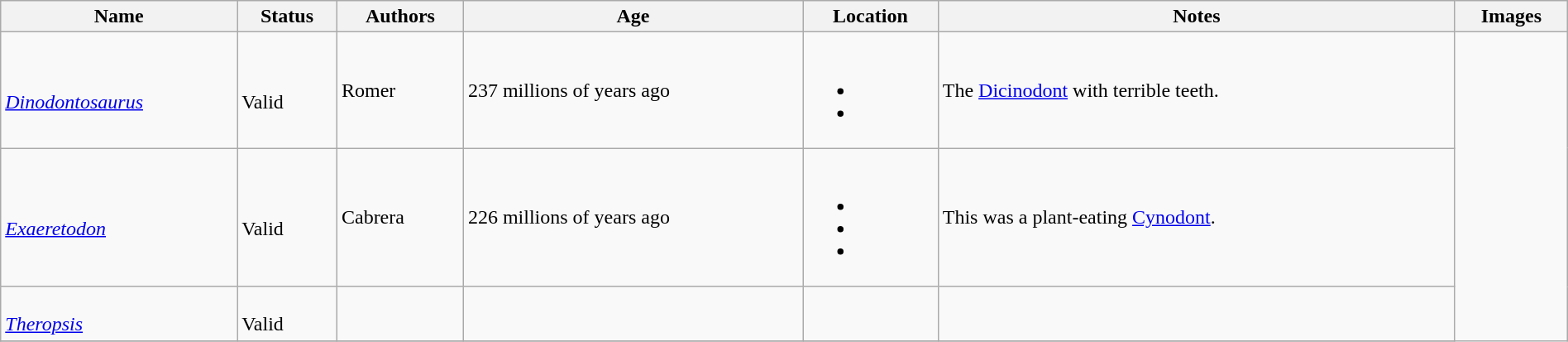<table class="wikitable sortable" align="center" width="100%">
<tr>
<th>Name</th>
<th>Status</th>
<th>Authors</th>
<th>Age</th>
<th>Location</th>
<th width="33%" class="unsortable">Notes</th>
<th class="unsortable">Images</th>
</tr>
<tr>
<td><br><em><a href='#'>Dinodontosaurus</a></em></td>
<td><br>Valid</td>
<td>Romer<br></td>
<td>237 millions of years ago</td>
<td><br><ul><li></li><li></li></ul></td>
<td>The <a href='#'>Dicinodont</a> with terrible teeth.<br></td>
<td rowspan="99"><br></td>
</tr>
<tr>
<td><br><em><a href='#'>Exaeretodon</a></em></td>
<td><br>Valid</td>
<td>Cabrera</td>
<td>226 millions of years ago</td>
<td><br><ul><li></li><li></li><li></li></ul></td>
<td>This was a plant-eating <a href='#'>Cynodont</a>.</td>
</tr>
<tr>
<td><br><em><a href='#'>Theropsis</a></em></td>
<td><br>Valid</td>
<td></td>
<td></td>
<td></td>
<td></td>
</tr>
<tr>
</tr>
</table>
